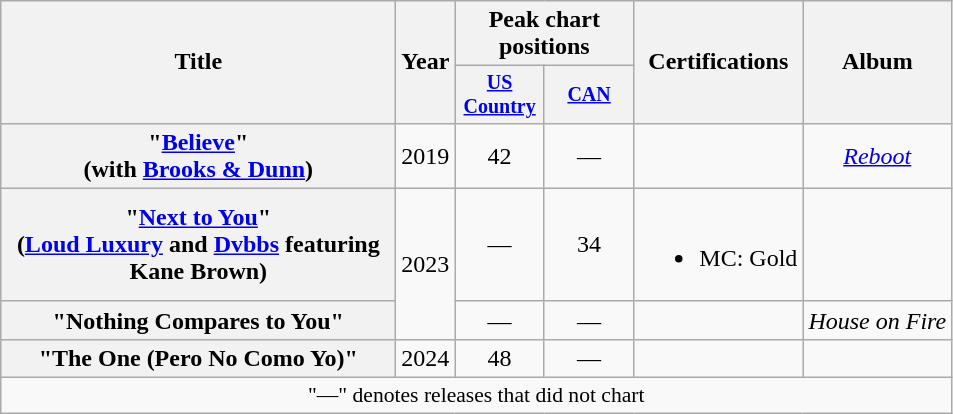<table class="wikitable plainrowheaders" style="text-align:center;">
<tr>
<th rowspan="2" style="width:16em;">Title</th>
<th rowspan="2">Year</th>
<th colspan="2">Peak chart positions</th>
<th rowspan="2">Certifications</th>
<th rowspan="2">Album</th>
</tr>
<tr style="font-size:smaller;">
<th style="width:4em;"><a href='#'>US<br>Country</a><br></th>
<th style="width:4em;"><a href='#'>CAN</a><br></th>
</tr>
<tr>
<th scope="row">"<a href='#'>Believe</a>" <br><span>(with <a href='#'>Brooks & Dunn</a>)</span></th>
<td>2019</td>
<td>42</td>
<td>—</td>
<td></td>
<td style="text-align:center;"><em><a href='#'>Reboot</a></em></td>
</tr>
<tr>
<th scope="row">"<a href='#'>Next to You</a>"<br><span>(<a href='#'>Loud Luxury</a> and <a href='#'>Dvbbs</a> featuring Kane Brown)</span></th>
<td rowspan="2">2023</td>
<td>—</td>
<td>34</td>
<td><br><ul><li>MC: Gold</li></ul></td>
<td></td>
</tr>
<tr>
<th scope="row">"Nothing Compares to You"<br></th>
<td>—</td>
<td>—</td>
<td></td>
<td><em>House on Fire</em></td>
</tr>
<tr>
<th scope="row">"The One (Pero No Como Yo)"<br></th>
<td>2024</td>
<td>48</td>
<td>—</td>
<td></td>
<td></td>
</tr>
<tr>
<td colspan="12" style="font-size:90%;">"—" denotes releases that did not chart</td>
</tr>
</table>
